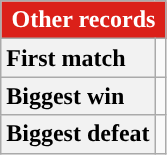<table class="wikitable" style="text-align:center;">
<tr>
<th colspan="6" style="background: #DB2019; color: #FFFFFF;">Other records</th>
</tr>
<tr>
<th style="text-align: left;">First match</th>
<td></td>
</tr>
<tr>
<th style="text-align: left;">Biggest win</th>
<td></td>
</tr>
<tr>
<th style="text-align: left;">Biggest defeat</th>
<td></td>
</tr>
</table>
